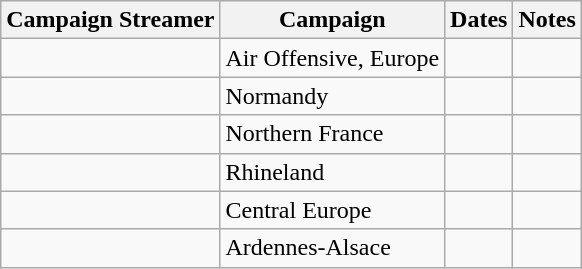<table class="wikitable">
<tr style="background:#efefef;">
<th>Campaign Streamer</th>
<th>Campaign</th>
<th>Dates</th>
<th>Notes</th>
</tr>
<tr>
<td></td>
<td>Air Offensive, Europe</td>
<td></td>
<td></td>
</tr>
<tr>
<td></td>
<td>Normandy</td>
<td></td>
<td></td>
</tr>
<tr>
<td></td>
<td>Northern France</td>
<td></td>
<td></td>
</tr>
<tr>
<td></td>
<td>Rhineland</td>
<td></td>
<td></td>
</tr>
<tr>
<td></td>
<td>Central Europe</td>
<td></td>
<td></td>
</tr>
<tr>
<td></td>
<td>Ardennes-Alsace</td>
<td></td>
<td></td>
</tr>
</table>
